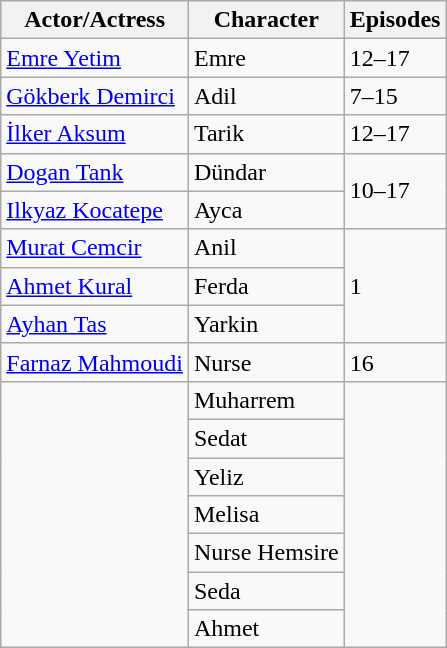<table class="wikitable">
<tr>
<th>Actor/Actress</th>
<th>Character</th>
<th>Episodes</th>
</tr>
<tr>
<td><a href='#'>Emre Yetim</a></td>
<td>Emre</td>
<td>12–17</td>
</tr>
<tr>
<td><a href='#'>Gökberk Demirci</a></td>
<td>Adil</td>
<td>7–15</td>
</tr>
<tr>
<td><a href='#'>İlker Aksum</a></td>
<td>Tarik</td>
<td>12–17</td>
</tr>
<tr>
<td><a href='#'>Dogan Tank</a></td>
<td>Dündar</td>
<td rowspan="2">10–17</td>
</tr>
<tr>
<td><a href='#'>Ilkyaz Kocatepe</a></td>
<td>Ayca</td>
</tr>
<tr>
<td><a href='#'>Murat Cemcir</a></td>
<td>Anil</td>
<td rowspan="3">1</td>
</tr>
<tr>
<td><a href='#'>Ahmet Kural</a></td>
<td>Ferda</td>
</tr>
<tr>
<td><a href='#'>Ayhan Tas</a></td>
<td>Yarkin</td>
</tr>
<tr>
<td><a href='#'>Farnaz Mahmoudi</a></td>
<td>Nurse</td>
<td>16</td>
</tr>
<tr>
<td rowspan="7"></td>
<td>Muharrem</td>
<td rowspan="7"></td>
</tr>
<tr>
<td>Sedat</td>
</tr>
<tr>
<td>Yeliz</td>
</tr>
<tr>
<td>Melisa</td>
</tr>
<tr>
<td>Nurse Hemsire</td>
</tr>
<tr>
<td>Seda</td>
</tr>
<tr>
<td>Ahmet</td>
</tr>
</table>
